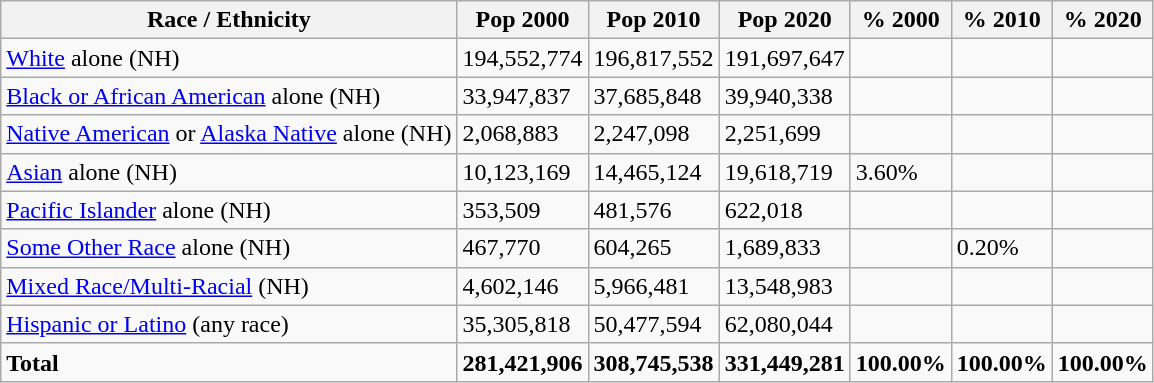<table class="wikitable">
<tr>
<th>Race / Ethnicity</th>
<th>Pop 2000</th>
<th>Pop 2010</th>
<th>Pop 2020</th>
<th>% 2000</th>
<th>% 2010</th>
<th>% 2020</th>
</tr>
<tr>
<td><a href='#'>White</a> alone (NH)</td>
<td>194,552,774</td>
<td>196,817,552</td>
<td>191,697,647</td>
<td></td>
<td></td>
<td></td>
</tr>
<tr>
<td><a href='#'>Black or African American</a> alone (NH)</td>
<td>33,947,837</td>
<td>37,685,848</td>
<td>39,940,338</td>
<td></td>
<td></td>
<td></td>
</tr>
<tr>
<td><a href='#'>Native American</a> or <a href='#'>Alaska Native</a> alone (NH)</td>
<td>2,068,883</td>
<td>2,247,098</td>
<td>2,251,699</td>
<td></td>
<td></td>
<td></td>
</tr>
<tr>
<td><a href='#'>Asian</a> alone (NH)</td>
<td>10,123,169</td>
<td>14,465,124</td>
<td>19,618,719</td>
<td>3.60%</td>
<td></td>
<td></td>
</tr>
<tr>
<td><a href='#'>Pacific Islander</a> alone (NH)</td>
<td>353,509</td>
<td>481,576</td>
<td>622,018</td>
<td></td>
<td></td>
<td></td>
</tr>
<tr>
<td><a href='#'>Some Other Race</a> alone (NH)</td>
<td>467,770</td>
<td>604,265</td>
<td>1,689,833</td>
<td></td>
<td>0.20%</td>
<td></td>
</tr>
<tr>
<td><a href='#'>Mixed Race/Multi-Racial</a> (NH)</td>
<td>4,602,146</td>
<td>5,966,481</td>
<td>13,548,983</td>
<td></td>
<td></td>
<td></td>
</tr>
<tr>
<td><a href='#'>Hispanic or Latino</a> (any race)</td>
<td>35,305,818</td>
<td>50,477,594</td>
<td>62,080,044</td>
<td></td>
<td></td>
<td></td>
</tr>
<tr>
<td><strong>Total</strong></td>
<td><strong>281,421,906</strong></td>
<td><strong>308,745,538</strong></td>
<td><strong>331,449,281</strong></td>
<td><strong>100.00%</strong></td>
<td><strong>100.00%</strong></td>
<td><strong>100.00%</strong></td>
</tr>
</table>
